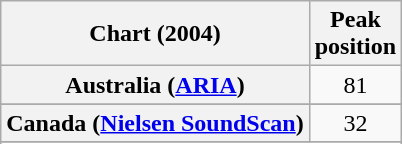<table class="wikitable sortable plainrowheaders">
<tr>
<th>Chart (2004)</th>
<th>Peak<br>position</th>
</tr>
<tr>
<th scope="row">Australia (<a href='#'>ARIA</a>)</th>
<td align="center">81</td>
</tr>
<tr>
</tr>
<tr>
</tr>
<tr>
</tr>
<tr>
<th scope="row">Canada (<a href='#'>Nielsen SoundScan</a>)</th>
<td style="text-align:center">32</td>
</tr>
<tr>
</tr>
<tr>
</tr>
<tr>
</tr>
<tr>
</tr>
<tr>
</tr>
<tr>
</tr>
<tr>
</tr>
<tr>
</tr>
<tr>
</tr>
<tr>
</tr>
<tr>
</tr>
<tr>
</tr>
<tr>
</tr>
<tr>
</tr>
<tr>
</tr>
</table>
